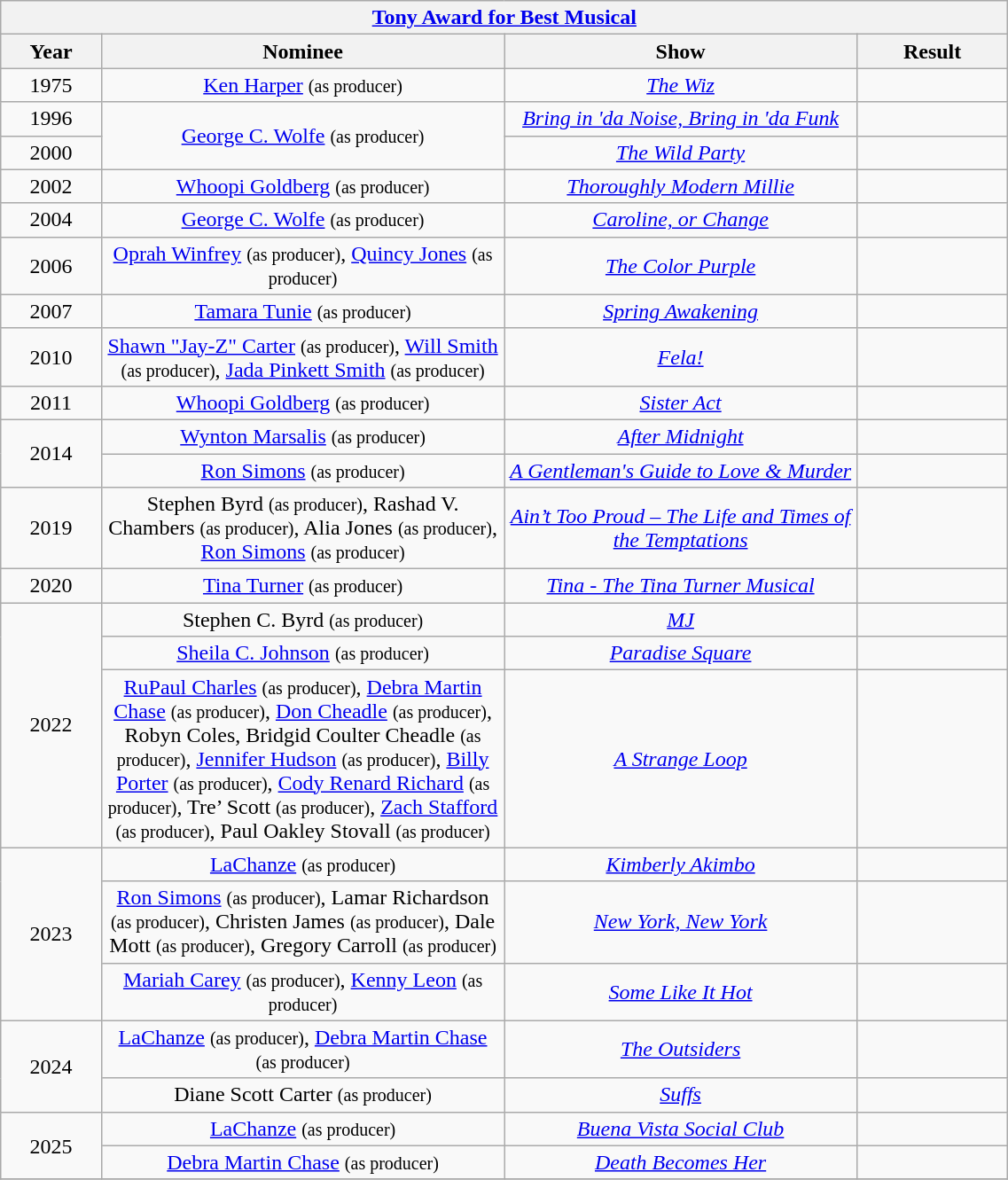<table class="wikitable" width="60%" style="text-align: center">
<tr>
<th colspan="4"><a href='#'>Tony Award for Best Musical</a></th>
</tr>
<tr>
<th style="width:10%;">Year</th>
<th style="width:40%;">Nominee</th>
<th style="width:35%;">Show</th>
<th style="width:15%;">Result</th>
</tr>
<tr>
<td>1975</td>
<td><a href='#'>Ken Harper</a> <small>(as producer)</small></td>
<td><em><a href='#'>The Wiz</a></em></td>
<td></td>
</tr>
<tr>
<td>1996</td>
<td rowspan="2"><a href='#'>George C. Wolfe</a> <small>(as producer)</small></td>
<td><em><a href='#'>Bring in 'da Noise, Bring in 'da Funk</a></em></td>
<td></td>
</tr>
<tr>
<td>2000</td>
<td><em><a href='#'>The Wild Party</a></em></td>
<td></td>
</tr>
<tr>
<td>2002</td>
<td><a href='#'>Whoopi Goldberg</a> <small>(as producer)</small></td>
<td><em><a href='#'>Thoroughly Modern Millie</a></em></td>
<td></td>
</tr>
<tr>
<td>2004</td>
<td><a href='#'>George C. Wolfe</a> <small>(as producer)</small></td>
<td><em><a href='#'>Caroline, or Change</a></em></td>
<td></td>
</tr>
<tr>
<td>2006</td>
<td><a href='#'>Oprah Winfrey</a> <small>(as producer)</small>, <a href='#'>Quincy Jones</a> <small>(as producer)</small></td>
<td><em><a href='#'>The Color Purple</a></em></td>
<td></td>
</tr>
<tr>
<td>2007</td>
<td><a href='#'>Tamara Tunie</a> <small>(as producer)</small></td>
<td><em><a href='#'>Spring Awakening</a></em></td>
<td></td>
</tr>
<tr>
<td>2010</td>
<td><a href='#'>Shawn "Jay-Z" Carter</a> <small>(as producer)</small>, <a href='#'>Will Smith</a> <small>(as producer)</small>, <a href='#'>Jada Pinkett Smith</a> <small>(as producer)</small></td>
<td><em><a href='#'>Fela!</a></em></td>
<td></td>
</tr>
<tr>
<td>2011</td>
<td><a href='#'>Whoopi Goldberg</a> <small>(as producer)</small></td>
<td><em><a href='#'>Sister Act</a></em></td>
<td></td>
</tr>
<tr>
<td rowspan="2">2014</td>
<td><a href='#'>Wynton Marsalis</a> <small>(as producer)</small></td>
<td><em><a href='#'>After Midnight</a></em></td>
<td></td>
</tr>
<tr>
<td><a href='#'>Ron Simons</a> <small>(as producer)</small></td>
<td><em><a href='#'>A Gentleman's Guide to Love & Murder</a></em></td>
<td></td>
</tr>
<tr>
<td>2019</td>
<td>Stephen Byrd <small>(as producer)</small>, Rashad V. Chambers <small>(as producer)</small>, Alia Jones <small>(as producer)</small>, <a href='#'>Ron Simons</a> <small>(as producer)</small></td>
<td><em><a href='#'>Ain’t Too Proud – The Life and Times of the Temptations</a></em></td>
<td></td>
</tr>
<tr>
<td>2020</td>
<td><a href='#'>Tina Turner</a> <small>(as producer)</small></td>
<td><em><a href='#'>Tina - The Tina Turner Musical</a></em></td>
<td></td>
</tr>
<tr>
<td rowspan="3">2022</td>
<td>Stephen C. Byrd <small>(as producer)</small></td>
<td><em><a href='#'>MJ</a></em></td>
<td></td>
</tr>
<tr>
<td><a href='#'>Sheila C. Johnson</a> <small>(as producer)</small></td>
<td><em><a href='#'>Paradise Square</a></em></td>
<td></td>
</tr>
<tr>
<td><a href='#'>RuPaul Charles</a> <small>(as producer)</small>, <a href='#'>Debra Martin Chase</a> <small>(as producer)</small>, <a href='#'>Don Cheadle</a> <small>(as producer)</small>, Robyn Coles, Bridgid Coulter Cheadle <small>(as producer)</small>, <a href='#'>Jennifer Hudson</a> <small>(as producer)</small>, <a href='#'>Billy Porter</a> <small>(as producer)</small>, <a href='#'>Cody Renard Richard</a> <small>(as producer)</small>, Tre’ Scott <small>(as producer)</small>, <a href='#'>Zach Stafford</a> <small>(as producer)</small>, Paul Oakley Stovall <small>(as producer)</small></td>
<td><em><a href='#'>A Strange Loop</a></em></td>
<td></td>
</tr>
<tr>
<td rowspan="3">2023</td>
<td><a href='#'>LaChanze</a> <small>(as producer)</small></td>
<td><em><a href='#'>Kimberly Akimbo</a></em></td>
<td></td>
</tr>
<tr>
<td><a href='#'>Ron Simons</a> <small>(as producer)</small>, Lamar Richardson <small>(as producer)</small>, Christen James <small>(as producer)</small>, Dale Mott <small>(as producer)</small>, Gregory Carroll <small>(as producer)</small></td>
<td><em><a href='#'>New York, New York</a></em></td>
<td></td>
</tr>
<tr>
<td><a href='#'>Mariah Carey</a> <small>(as producer)</small>, <a href='#'>Kenny Leon</a> <small>(as producer)</small></td>
<td><em><a href='#'>Some Like It Hot</a></em></td>
<td></td>
</tr>
<tr>
<td rowspan="2">2024</td>
<td><a href='#'>LaChanze</a> <small>(as producer)</small>, <a href='#'>Debra Martin Chase</a> <small>(as producer)</small></td>
<td><em><a href='#'>The Outsiders</a></em></td>
<td></td>
</tr>
<tr>
<td>Diane Scott Carter <small>(as producer)</small></td>
<td><em><a href='#'>Suffs</a></em></td>
<td></td>
</tr>
<tr>
<td rowspan="2">2025</td>
<td><a href='#'>LaChanze</a> <small>(as producer)</small></td>
<td><em><a href='#'>Buena Vista Social Club</a></em></td>
<td></td>
</tr>
<tr>
<td><a href='#'>Debra Martin Chase</a> <small>(as producer)</small></td>
<td><em><a href='#'>Death Becomes Her</a></em></td>
<td></td>
</tr>
<tr>
</tr>
</table>
